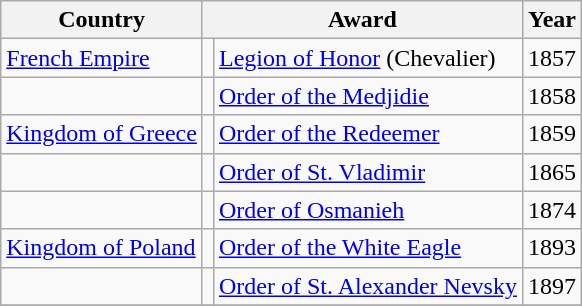<table class="wikitable">
<tr>
<th scope="col">Country</th>
<th colspan="2" scope="col">Award</th>
<th scope="col">Year</th>
</tr>
<tr>
<td> <a href='#'>French Empire</a></td>
<td></td>
<td><a href='#'>Legion of Honor</a> (Chevalier)</td>
<td>1857</td>
</tr>
<tr>
<td></td>
<td></td>
<td><a href='#'>Order of the Medjidie</a></td>
<td>1858</td>
</tr>
<tr>
<td> <a href='#'>Kingdom of Greece</a></td>
<td></td>
<td><a href='#'>Order of the Redeemer</a></td>
<td>1859</td>
</tr>
<tr>
<td></td>
<td></td>
<td><a href='#'>Order of St. Vladimir</a></td>
<td>1865</td>
</tr>
<tr>
<td></td>
<td></td>
<td><a href='#'>Order of Osmanieh</a></td>
<td>1874</td>
</tr>
<tr>
<td> <a href='#'>Kingdom of Poland</a></td>
<td></td>
<td><a href='#'>Order of the White Eagle</a></td>
<td>1893</td>
</tr>
<tr>
<td></td>
<td></td>
<td><a href='#'>Order of St. Alexander Nevsky</a></td>
<td>1897</td>
</tr>
<tr>
</tr>
</table>
